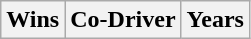<table class=wikitable>
<tr>
<th>Wins</th>
<th>Co-Driver</th>
<th>Years</th>
</tr>
</table>
